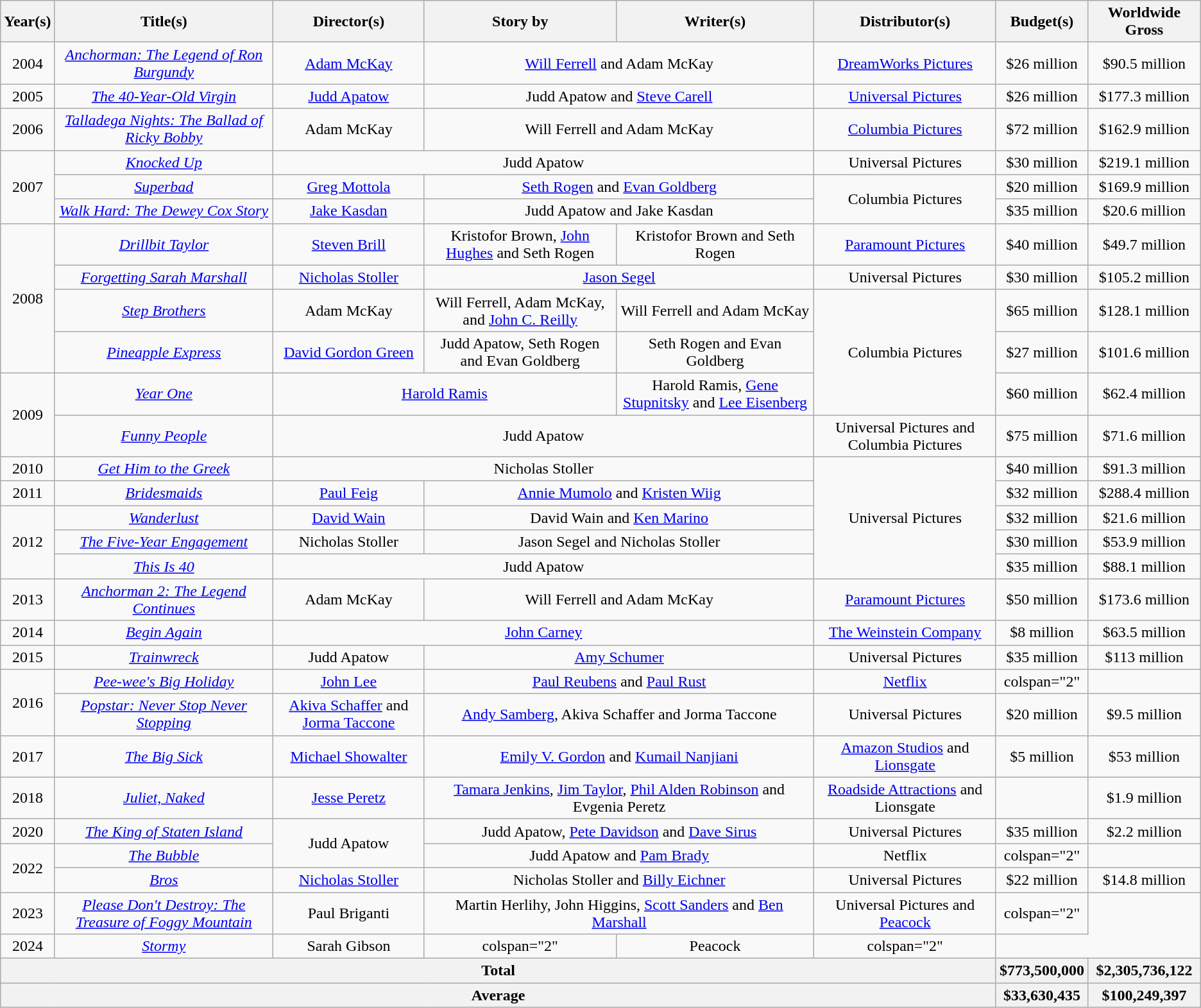<table class="wikitable" style="text-align:center;">
<tr>
<th scope="col">Year(s)</th>
<th scope="col">Title(s)</th>
<th scope="col">Director(s)</th>
<th scope="col">Story by</th>
<th scope="col">Writer(s)</th>
<th scope="col">Distributor(s)</th>
<th scope="col">Budget(s)</th>
<th scope="col">Worldwide Gross</th>
</tr>
<tr>
<td>2004</td>
<td><em><a href='#'>Anchorman: The Legend of Ron Burgundy</a></em></td>
<td><a href='#'>Adam McKay</a></td>
<td colspan="2"><a href='#'>Will Ferrell</a> and Adam McKay</td>
<td><a href='#'>DreamWorks Pictures</a></td>
<td>$26 million</td>
<td>$90.5 million</td>
</tr>
<tr>
<td>2005</td>
<td><em><a href='#'>The 40-Year-Old Virgin</a></em></td>
<td><a href='#'>Judd Apatow</a></td>
<td colspan="2">Judd Apatow and <a href='#'>Steve Carell</a></td>
<td><a href='#'>Universal Pictures</a></td>
<td>$26 million</td>
<td>$177.3 million</td>
</tr>
<tr>
<td>2006</td>
<td><em><a href='#'>Talladega Nights: The Ballad of Ricky Bobby</a></em></td>
<td>Adam McKay</td>
<td colspan="2">Will Ferrell and Adam McKay</td>
<td><a href='#'>Columbia Pictures</a></td>
<td>$72 million</td>
<td>$162.9 million</td>
</tr>
<tr>
<td rowspan="3">2007</td>
<td><em><a href='#'>Knocked Up</a></em></td>
<td colspan="3">Judd Apatow</td>
<td>Universal Pictures</td>
<td>$30 million</td>
<td>$219.1 million</td>
</tr>
<tr>
<td><em><a href='#'>Superbad</a></em></td>
<td><a href='#'>Greg Mottola</a></td>
<td colspan="2"><a href='#'>Seth Rogen</a> and <a href='#'>Evan Goldberg</a></td>
<td rowspan="2">Columbia Pictures</td>
<td>$20 million</td>
<td>$169.9 million</td>
</tr>
<tr>
<td><em><a href='#'>Walk Hard: The Dewey Cox Story</a></em></td>
<td><a href='#'>Jake Kasdan</a></td>
<td colspan="2">Judd Apatow and Jake Kasdan</td>
<td>$35 million</td>
<td>$20.6 million</td>
</tr>
<tr>
<td rowspan="4">2008</td>
<td><em><a href='#'>Drillbit Taylor</a></em></td>
<td><a href='#'>Steven Brill</a></td>
<td>Kristofor Brown, <a href='#'>John Hughes</a> and Seth Rogen</td>
<td>Kristofor Brown and Seth Rogen</td>
<td><a href='#'>Paramount Pictures</a></td>
<td>$40 million</td>
<td>$49.7 million</td>
</tr>
<tr>
<td><em><a href='#'>Forgetting Sarah Marshall</a></em></td>
<td><a href='#'>Nicholas Stoller</a></td>
<td colspan="2"><a href='#'>Jason Segel</a></td>
<td>Universal Pictures</td>
<td>$30 million</td>
<td>$105.2 million</td>
</tr>
<tr>
<td><em><a href='#'>Step Brothers</a></em></td>
<td>Adam McKay</td>
<td>Will Ferrell, Adam McKay, and <a href='#'>John C. Reilly</a></td>
<td>Will Ferrell and Adam McKay</td>
<td rowspan="3">Columbia Pictures</td>
<td>$65 million</td>
<td>$128.1 million</td>
</tr>
<tr>
<td><em><a href='#'>Pineapple Express</a></em></td>
<td><a href='#'>David Gordon Green</a></td>
<td>Judd Apatow, Seth Rogen and Evan Goldberg</td>
<td>Seth Rogen and Evan Goldberg</td>
<td>$27 million</td>
<td>$101.6 million</td>
</tr>
<tr>
<td rowspan="2">2009</td>
<td><em><a href='#'>Year One</a></em></td>
<td colspan="2"><a href='#'>Harold Ramis</a></td>
<td>Harold Ramis, <a href='#'>Gene Stupnitsky</a> and <a href='#'>Lee Eisenberg</a></td>
<td>$60 million</td>
<td>$62.4 million</td>
</tr>
<tr>
<td><em><a href='#'>Funny People</a></em></td>
<td colspan="3">Judd Apatow</td>
<td>Universal Pictures and Columbia Pictures</td>
<td>$75 million</td>
<td>$71.6 million</td>
</tr>
<tr>
<td>2010</td>
<td><em><a href='#'>Get Him to the Greek</a></em></td>
<td colspan="3">Nicholas Stoller</td>
<td rowspan="5">Universal Pictures</td>
<td>$40 million</td>
<td>$91.3 million</td>
</tr>
<tr>
<td>2011</td>
<td><em><a href='#'>Bridesmaids</a></em></td>
<td><a href='#'>Paul Feig</a></td>
<td colspan="2"><a href='#'>Annie Mumolo</a> and <a href='#'>Kristen Wiig</a></td>
<td>$32 million</td>
<td>$288.4 million</td>
</tr>
<tr>
<td rowspan="3">2012</td>
<td><em><a href='#'>Wanderlust</a></em></td>
<td><a href='#'>David Wain</a></td>
<td colspan="2">David Wain and <a href='#'>Ken Marino</a></td>
<td>$32 million</td>
<td>$21.6 million</td>
</tr>
<tr>
<td><em><a href='#'>The Five-Year Engagement</a></em></td>
<td>Nicholas Stoller</td>
<td colspan="2">Jason Segel and Nicholas Stoller</td>
<td>$30 million</td>
<td>$53.9 million</td>
</tr>
<tr>
<td><em><a href='#'>This Is 40</a></em></td>
<td colspan="3">Judd Apatow</td>
<td>$35 million</td>
<td>$88.1 million</td>
</tr>
<tr>
<td>2013</td>
<td><em><a href='#'>Anchorman 2: The Legend Continues</a></em></td>
<td>Adam McKay</td>
<td colspan="2">Will Ferrell and Adam McKay</td>
<td><a href='#'>Paramount Pictures</a></td>
<td>$50 million</td>
<td>$173.6 million</td>
</tr>
<tr>
<td>2014</td>
<td><em><a href='#'>Begin Again</a></em></td>
<td colspan="3"><a href='#'>John Carney</a></td>
<td><a href='#'>The Weinstein Company</a></td>
<td>$8 million</td>
<td>$63.5 million</td>
</tr>
<tr>
<td>2015</td>
<td><em><a href='#'>Trainwreck</a></em></td>
<td>Judd Apatow</td>
<td colspan="2"><a href='#'>Amy Schumer</a></td>
<td>Universal Pictures</td>
<td>$35 million</td>
<td>$113 million</td>
</tr>
<tr>
<td rowspan="2">2016</td>
<td><em><a href='#'>Pee-wee's Big Holiday</a></em></td>
<td><a href='#'>John Lee</a></td>
<td colspan="2"><a href='#'>Paul Reubens</a> and <a href='#'>Paul Rust</a></td>
<td><a href='#'>Netflix</a></td>
<td>colspan="2" </td>
</tr>
<tr>
<td><em><a href='#'>Popstar: Never Stop Never Stopping</a></em></td>
<td><a href='#'>Akiva Schaffer</a> and <a href='#'>Jorma Taccone</a></td>
<td colspan="2"><a href='#'>Andy Samberg</a>, Akiva Schaffer and Jorma Taccone</td>
<td>Universal Pictures</td>
<td>$20 million</td>
<td>$9.5 million</td>
</tr>
<tr>
<td>2017</td>
<td><em><a href='#'>The Big Sick</a></em></td>
<td><a href='#'>Michael Showalter</a></td>
<td colspan="2"><a href='#'>Emily V. Gordon</a> and <a href='#'>Kumail Nanjiani</a></td>
<td><a href='#'>Amazon Studios</a> and <a href='#'>Lionsgate</a></td>
<td>$5 million</td>
<td>$53 million</td>
</tr>
<tr>
<td>2018</td>
<td><em><a href='#'>Juliet, Naked</a></em></td>
<td><a href='#'>Jesse Peretz</a></td>
<td colspan="2"><a href='#'>Tamara Jenkins</a>, <a href='#'>Jim Taylor</a>, <a href='#'>Phil Alden Robinson</a> and Evgenia Peretz</td>
<td><a href='#'>Roadside Attractions</a> and Lionsgate</td>
<td></td>
<td>$1.9 million</td>
</tr>
<tr>
<td>2020</td>
<td><em><a href='#'>The King of Staten Island</a></em></td>
<td rowspan="2">Judd Apatow</td>
<td colspan="2">Judd Apatow, <a href='#'>Pete Davidson</a> and <a href='#'>Dave Sirus</a></td>
<td>Universal Pictures</td>
<td>$35 million</td>
<td>$2.2 million</td>
</tr>
<tr>
<td rowspan="2">2022</td>
<td><em><a href='#'>The Bubble</a></em></td>
<td colspan="2">Judd Apatow and <a href='#'>Pam Brady</a></td>
<td>Netflix</td>
<td>colspan="2" </td>
</tr>
<tr>
<td><em><a href='#'>Bros</a></em></td>
<td><a href='#'>Nicholas Stoller</a></td>
<td colspan="2">Nicholas Stoller and <a href='#'>Billy Eichner</a></td>
<td>Universal Pictures</td>
<td>$22 million</td>
<td>$14.8 million</td>
</tr>
<tr>
<td>2023</td>
<td><em><a href='#'>Please Don't Destroy: The Treasure of Foggy Mountain</a></em></td>
<td>Paul Briganti</td>
<td colspan="2">Martin Herlihy, John Higgins, <a href='#'>Scott Sanders</a> and <a href='#'>Ben Marshall</a></td>
<td>Universal Pictures and <a href='#'>Peacock</a></td>
<td>colspan="2" </td>
</tr>
<tr>
<td>2024</td>
<td><em><a href='#'>Stormy</a></em></td>
<td>Sarah Gibson</td>
<td>colspan="2" </td>
<td>Peacock</td>
<td>colspan="2" </td>
</tr>
<tr>
<th colspan="6">Total</th>
<th>$773,500,000</th>
<th>$2,305,736,122</th>
</tr>
<tr>
<th colspan="6">Average</th>
<th>$33,630,435</th>
<th>$100,249,397</th>
</tr>
</table>
